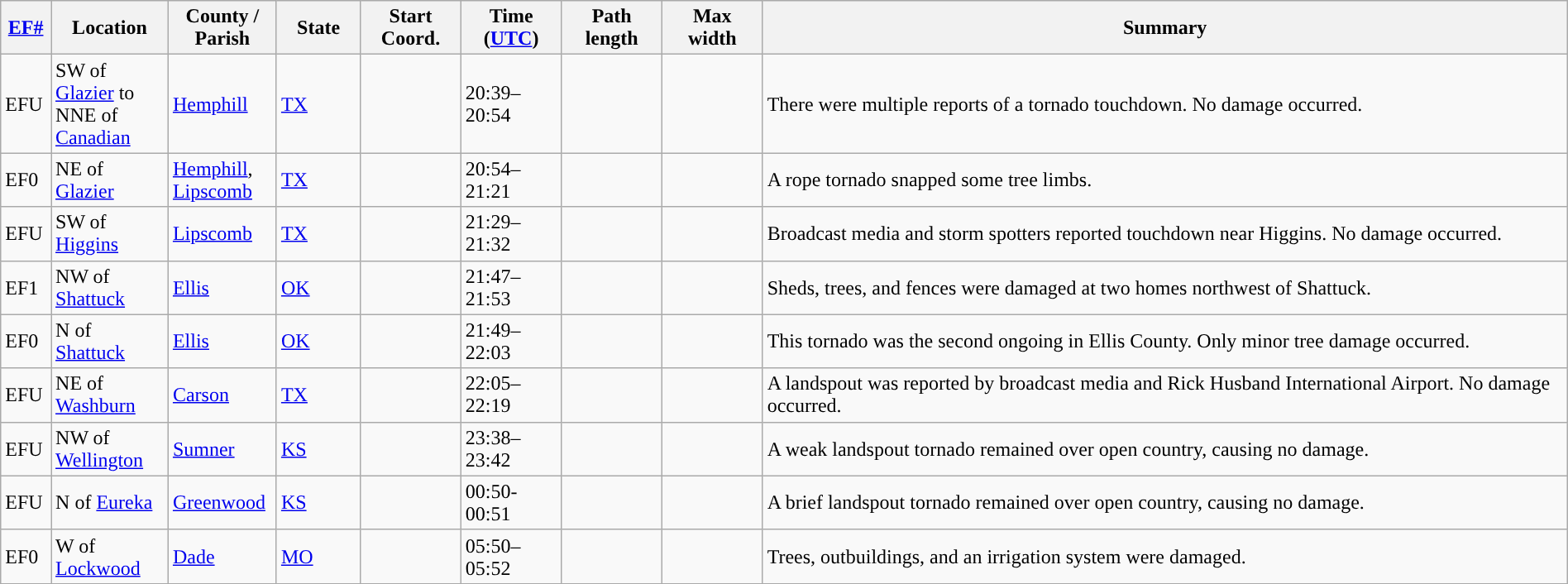<table class="wikitable sortable" style="width:100%;">
<tr>
<th scope="col"  style="width:3%; text-align:center;"><a href='#'>EF#</a></th>
<th scope="col"  style="width:7%; text-align:center;" class="unsortable">Location</th>
<th scope="col"  style="width:6%; text-align:center;" class="unsortable">County / Parish</th>
<th scope="col"  style="width:5%; text-align:center;">State</th>
<th scope="col"  style="width:6%; text-align:center;">Start Coord.</th>
<th scope="col"  style="width:6%; text-align:center;">Time (<a href='#'>UTC</a>)</th>
<th scope="col"  style="width:6%; text-align:center;">Path length</th>
<th scope="col"  style="width:6%; text-align:center;">Max width</th>
<th scope="col" class="unsortable" style="width:48%; text-align:center;">Summary</th>
</tr>
<tr>
<td>EFU</td>
<td>SW of <a href='#'>Glazier</a> to NNE of <a href='#'>Canadian</a></td>
<td><a href='#'>Hemphill</a></td>
<td><a href='#'>TX</a></td>
<td></td>
<td>20:39–20:54</td>
<td></td>
<td></td>
<td>There were multiple reports of a tornado touchdown. No damage occurred.</td>
</tr>
<tr>
<td>EF0</td>
<td>NE of <a href='#'>Glazier</a></td>
<td><a href='#'>Hemphill</a>, <a href='#'>Lipscomb</a></td>
<td><a href='#'>TX</a></td>
<td></td>
<td>20:54–21:21</td>
<td></td>
<td></td>
<td>A rope tornado snapped some tree limbs.</td>
</tr>
<tr>
<td>EFU</td>
<td>SW of <a href='#'>Higgins</a></td>
<td><a href='#'>Lipscomb</a></td>
<td><a href='#'>TX</a></td>
<td></td>
<td>21:29–21:32</td>
<td></td>
<td></td>
<td>Broadcast media and storm spotters reported touchdown near Higgins. No damage occurred.</td>
</tr>
<tr>
<td>EF1</td>
<td>NW of <a href='#'>Shattuck</a></td>
<td><a href='#'>Ellis</a></td>
<td><a href='#'>OK</a></td>
<td></td>
<td>21:47–21:53</td>
<td></td>
<td></td>
<td>Sheds, trees, and fences were damaged at two homes northwest of Shattuck.</td>
</tr>
<tr>
<td>EF0</td>
<td>N of <a href='#'>Shattuck</a></td>
<td><a href='#'>Ellis</a></td>
<td><a href='#'>OK</a></td>
<td></td>
<td>21:49–22:03</td>
<td></td>
<td></td>
<td>This tornado was the second ongoing in Ellis County. Only minor tree damage occurred.</td>
</tr>
<tr>
<td>EFU</td>
<td>NE of <a href='#'>Washburn</a></td>
<td><a href='#'>Carson</a></td>
<td><a href='#'>TX</a></td>
<td></td>
<td>22:05–22:19</td>
<td></td>
<td></td>
<td>A landspout was reported by broadcast media and Rick Husband International Airport. No damage occurred.</td>
</tr>
<tr>
<td>EFU</td>
<td>NW of <a href='#'>Wellington</a></td>
<td><a href='#'>Sumner</a></td>
<td><a href='#'>KS</a></td>
<td></td>
<td>23:38–23:42</td>
<td></td>
<td></td>
<td>A weak landspout tornado remained over open country, causing no damage.</td>
</tr>
<tr>
<td>EFU</td>
<td>N of <a href='#'>Eureka</a></td>
<td><a href='#'>Greenwood</a></td>
<td><a href='#'>KS</a></td>
<td></td>
<td>00:50-00:51</td>
<td></td>
<td></td>
<td>A brief landspout tornado remained over open country, causing no damage.</td>
</tr>
<tr>
<td>EF0</td>
<td>W of <a href='#'>Lockwood</a></td>
<td><a href='#'>Dade</a></td>
<td><a href='#'>MO</a></td>
<td></td>
<td>05:50–05:52</td>
<td></td>
<td></td>
<td>Trees, outbuildings, and an irrigation system were damaged.</td>
</tr>
<tr>
</tr>
</table>
